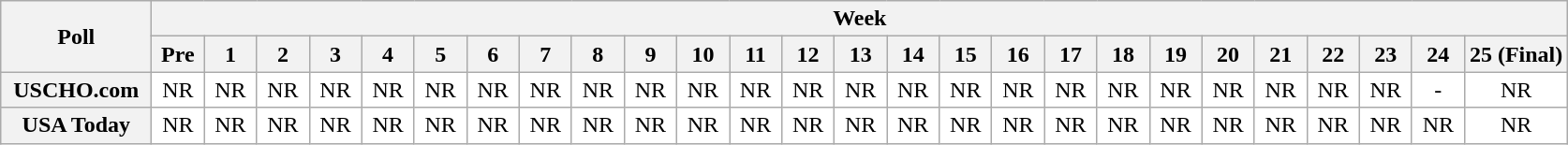<table class="wikitable" style="white-space:nowrap;">
<tr>
<th scope="col" width="100" rowspan="2">Poll</th>
<th colspan="26">Week</th>
</tr>
<tr>
<th scope="col" width="30">Pre</th>
<th scope="col" width="30">1</th>
<th scope="col" width="30">2</th>
<th scope="col" width="30">3</th>
<th scope="col" width="30">4</th>
<th scope="col" width="30">5</th>
<th scope="col" width="30">6</th>
<th scope="col" width="30">7</th>
<th scope="col" width="30">8</th>
<th scope="col" width="30">9</th>
<th scope="col" width="30">10</th>
<th scope="col" width="30">11</th>
<th scope="col" width="30">12</th>
<th scope="col" width="30">13</th>
<th scope="col" width="30">14</th>
<th scope="col" width="30">15</th>
<th scope="col" width="30">16</th>
<th scope="col" width="30">17</th>
<th scope="col" width="30">18</th>
<th scope="col" width="30">19</th>
<th scope="col" width="30">20</th>
<th scope="col" width="30">21</th>
<th scope="col" width="30">22</th>
<th scope="col" width="30">23</th>
<th scope="col" width="30">24</th>
<th scope="col" width="30">25 (Final)</th>
</tr>
<tr style="text-align:center;">
<th>USCHO.com</th>
<td bgcolor=FFFFFF>NR</td>
<td bgcolor=FFFFFF>NR</td>
<td bgcolor=FFFFFF>NR</td>
<td bgcolor=FFFFFF>NR</td>
<td bgcolor=FFFFFF>NR</td>
<td bgcolor=FFFFFF>NR</td>
<td bgcolor=FFFFFF>NR</td>
<td bgcolor=FFFFFF>NR</td>
<td bgcolor=FFFFFF>NR</td>
<td bgcolor=FFFFFF>NR</td>
<td bgcolor=FFFFFF>NR</td>
<td bgcolor=FFFFFF>NR</td>
<td bgcolor=FFFFFF>NR</td>
<td bgcolor=FFFFFF>NR</td>
<td bgcolor=FFFFFF>NR</td>
<td bgcolor=FFFFFF>NR</td>
<td bgcolor=FFFFFF>NR</td>
<td bgcolor=FFFFFF>NR</td>
<td bgcolor=FFFFFF>NR</td>
<td bgcolor=FFFFFF>NR</td>
<td bgcolor=FFFFFF>NR</td>
<td bgcolor=FFFFFF>NR</td>
<td bgcolor=FFFFFF>NR</td>
<td bgcolor=FFFFFF>NR</td>
<td bgcolor=FFFFFF>-</td>
<td bgcolor=FFFFFF>NR</td>
</tr>
<tr style="text-align:center;">
<th>USA Today</th>
<td bgcolor=FFFFFF>NR</td>
<td bgcolor=FFFFFF>NR</td>
<td bgcolor=FFFFFF>NR</td>
<td bgcolor=FFFFFF>NR</td>
<td bgcolor=FFFFFF>NR</td>
<td bgcolor=FFFFFF>NR</td>
<td bgcolor=FFFFFF>NR</td>
<td bgcolor=FFFFFF>NR</td>
<td bgcolor=FFFFFF>NR</td>
<td bgcolor=FFFFFF>NR</td>
<td bgcolor=FFFFFF>NR</td>
<td bgcolor=FFFFFF>NR</td>
<td bgcolor=FFFFFF>NR</td>
<td bgcolor=FFFFFF>NR</td>
<td bgcolor=FFFFFF>NR</td>
<td bgcolor=FFFFFF>NR</td>
<td bgcolor=FFFFFF>NR</td>
<td bgcolor=FFFFFF>NR</td>
<td bgcolor=FFFFFF>NR</td>
<td bgcolor=FFFFFF>NR</td>
<td bgcolor=FFFFFF>NR</td>
<td bgcolor=FFFFFF>NR</td>
<td bgcolor=FFFFFF>NR</td>
<td bgcolor=FFFFFF>NR</td>
<td bgcolor=FFFFFF>NR</td>
<td bgcolor=FFFFFF>NR</td>
</tr>
</table>
